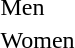<table>
<tr>
<td>Men</td>
<td></td>
<td></td>
<td></td>
</tr>
<tr>
<td>Women</td>
<td></td>
<td></td>
<td></td>
</tr>
</table>
